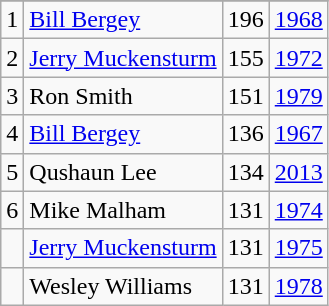<table class="wikitable">
<tr>
</tr>
<tr>
<td>1</td>
<td><a href='#'>Bill Bergey</a></td>
<td>196</td>
<td><a href='#'>1968</a></td>
</tr>
<tr>
<td>2</td>
<td><a href='#'>Jerry Muckensturm</a></td>
<td>155</td>
<td><a href='#'>1972</a></td>
</tr>
<tr>
<td>3</td>
<td>Ron Smith</td>
<td>151</td>
<td><a href='#'>1979</a></td>
</tr>
<tr>
<td>4</td>
<td><a href='#'>Bill Bergey</a></td>
<td>136</td>
<td><a href='#'>1967</a></td>
</tr>
<tr>
<td>5</td>
<td>Qushaun Lee</td>
<td>134</td>
<td><a href='#'>2013</a></td>
</tr>
<tr>
<td>6</td>
<td>Mike Malham</td>
<td>131</td>
<td><a href='#'>1974</a></td>
</tr>
<tr>
<td></td>
<td><a href='#'>Jerry Muckensturm</a></td>
<td>131</td>
<td><a href='#'>1975</a></td>
</tr>
<tr>
<td></td>
<td>Wesley Williams</td>
<td>131</td>
<td><a href='#'>1978</a></td>
</tr>
</table>
